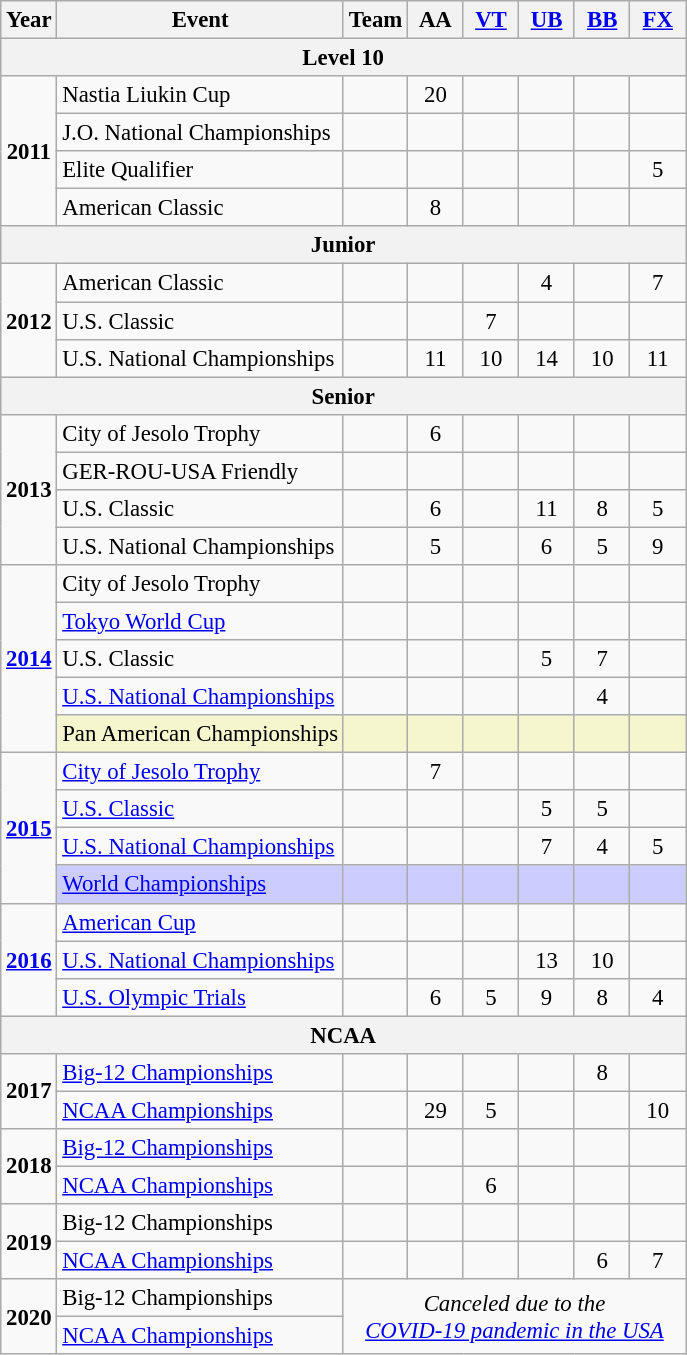<table class="wikitable" style="border-collapse: collapse; text-align:center; font-size: 95%;">
<tr>
<th align=center>Year</th>
<th align=center>Event</th>
<th style="width:30px;">Team</th>
<th style="width:30px;">AA</th>
<th style="width:30px;"><a href='#'>VT</a></th>
<th style="width:30px;"><a href='#'>UB</a></th>
<th style="width:30px;"><a href='#'>BB</a></th>
<th style="width:30px;"><a href='#'>FX</a></th>
</tr>
<tr>
<th colspan="8"><strong>Level 10</strong></th>
</tr>
<tr>
<td rowspan="4"><strong>2011</strong></td>
<td align=left>Nastia Liukin Cup</td>
<td></td>
<td>20</td>
<td></td>
<td></td>
<td></td>
<td></td>
</tr>
<tr>
<td align=left>J.O. National Championships</td>
<td></td>
<td></td>
<td></td>
<td></td>
<td></td>
<td></td>
</tr>
<tr>
<td align=left>Elite Qualifier</td>
<td></td>
<td></td>
<td></td>
<td></td>
<td></td>
<td>5</td>
</tr>
<tr>
<td align=left>American Classic</td>
<td></td>
<td>8</td>
<td></td>
<td></td>
<td></td>
<td></td>
</tr>
<tr>
<th colspan="8"><strong>Junior</strong></th>
</tr>
<tr>
<td rowspan="3"><strong>2012</strong></td>
<td align=left>American Classic</td>
<td></td>
<td></td>
<td></td>
<td>4</td>
<td></td>
<td>7</td>
</tr>
<tr>
<td align=left>U.S. Classic</td>
<td></td>
<td></td>
<td>7</td>
<td></td>
<td></td>
<td></td>
</tr>
<tr>
<td align=left>U.S. National Championships</td>
<td></td>
<td>11</td>
<td>10</td>
<td>14</td>
<td>10</td>
<td>11</td>
</tr>
<tr>
<th colspan="8"><strong>Senior</strong></th>
</tr>
<tr>
<td rowspan="4"><strong>2013</strong></td>
<td align=left>City of Jesolo Trophy</td>
<td></td>
<td>6</td>
<td></td>
<td></td>
<td></td>
<td></td>
</tr>
<tr>
<td align=left>GER-ROU-USA Friendly</td>
<td></td>
<td></td>
<td></td>
<td></td>
<td></td>
<td></td>
</tr>
<tr>
<td align=left>U.S. Classic</td>
<td></td>
<td>6</td>
<td></td>
<td>11</td>
<td>8</td>
<td>5</td>
</tr>
<tr>
<td align=left>U.S. National Championships</td>
<td></td>
<td>5</td>
<td></td>
<td>6</td>
<td>5</td>
<td>9</td>
</tr>
<tr>
<td rowspan="5"><strong><a href='#'>2014</a></strong></td>
<td align=left>City of Jesolo Trophy</td>
<td></td>
<td></td>
<td></td>
<td></td>
<td></td>
<td></td>
</tr>
<tr>
<td align=left><a href='#'>Tokyo World Cup</a></td>
<td></td>
<td></td>
<td></td>
<td></td>
<td></td>
<td></td>
</tr>
<tr>
<td align=left>U.S. Classic</td>
<td></td>
<td></td>
<td></td>
<td>5</td>
<td>7</td>
<td></td>
</tr>
<tr>
<td align=left><a href='#'>U.S. National Championships</a></td>
<td></td>
<td></td>
<td></td>
<td></td>
<td>4</td>
<td></td>
</tr>
<tr bgcolor=#F5F6CE>
<td align=left>Pan American Championships</td>
<td></td>
<td></td>
<td></td>
<td></td>
<td></td>
<td></td>
</tr>
<tr>
<td rowspan="4"><strong><a href='#'>2015</a></strong></td>
<td align=left><a href='#'>City of Jesolo Trophy</a></td>
<td></td>
<td>7</td>
<td></td>
<td></td>
<td></td>
<td></td>
</tr>
<tr>
<td align=left><a href='#'>U.S. Classic</a></td>
<td></td>
<td></td>
<td></td>
<td>5</td>
<td>5</td>
<td></td>
</tr>
<tr>
<td align=left><a href='#'>U.S. National Championships</a></td>
<td></td>
<td></td>
<td></td>
<td>7</td>
<td>4</td>
<td>5</td>
</tr>
<tr bgcolor=#CCCCFF>
<td align=left><a href='#'>World Championships</a></td>
<td></td>
<td></td>
<td></td>
<td></td>
<td></td>
<td></td>
</tr>
<tr>
<td rowspan="3"><strong><a href='#'>2016</a></strong></td>
<td align=left><a href='#'>American Cup</a></td>
<td></td>
<td></td>
<td></td>
<td></td>
<td></td>
<td></td>
</tr>
<tr>
<td align=left><a href='#'>U.S. National Championships</a></td>
<td></td>
<td></td>
<td></td>
<td>13</td>
<td>10</td>
<td></td>
</tr>
<tr>
<td align=left><a href='#'>U.S. Olympic Trials</a></td>
<td></td>
<td>6</td>
<td>5</td>
<td>9</td>
<td>8</td>
<td>4</td>
</tr>
<tr>
<th colspan="8"><strong>NCAA</strong></th>
</tr>
<tr>
<td rowspan="2"><strong>2017</strong></td>
<td align=left><a href='#'>Big-12 Championships</a></td>
<td></td>
<td></td>
<td></td>
<td></td>
<td>8</td>
<td></td>
</tr>
<tr>
<td align=left><a href='#'>NCAA Championships</a></td>
<td></td>
<td>29</td>
<td>5</td>
<td></td>
<td></td>
<td>10</td>
</tr>
<tr>
<td rowspan="2"><strong>2018</strong></td>
<td align=left><a href='#'>Big-12 Championships</a></td>
<td></td>
<td></td>
<td></td>
<td></td>
<td></td>
<td></td>
</tr>
<tr>
<td align=left><a href='#'>NCAA Championships</a></td>
<td></td>
<td></td>
<td>6</td>
<td></td>
<td></td>
<td></td>
</tr>
<tr>
<td rowspan="2"><strong>2019</strong></td>
<td align=left>Big-12 Championships</td>
<td></td>
<td></td>
<td></td>
<td></td>
<td></td>
<td></td>
</tr>
<tr>
<td align=left><a href='#'>NCAA Championships</a></td>
<td></td>
<td></td>
<td></td>
<td></td>
<td>6</td>
<td>7</td>
</tr>
<tr>
<td rowspan="2"><strong>2020</strong></td>
<td align=left>Big-12 Championships</td>
<td rowspan="2" colspan="6"><em>Canceled due to the<br><a href='#'>COVID-19 pandemic in the USA</a></em> </td>
</tr>
<tr>
<td align=left><a href='#'>NCAA Championships</a></td>
</tr>
</table>
